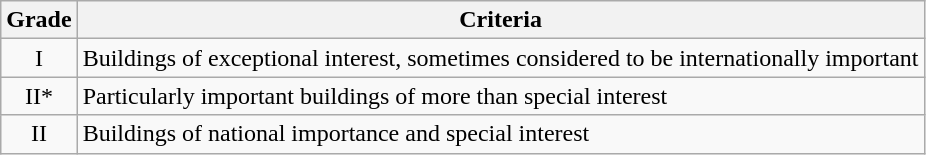<table class="wikitable">
<tr>
<th>Grade</th>
<th>Criteria</th>
</tr>
<tr>
<td align="center" >I</td>
<td>Buildings of exceptional interest, sometimes considered to be internationally important</td>
</tr>
<tr>
<td align="center" >II*</td>
<td>Particularly important buildings of more than special interest</td>
</tr>
<tr>
<td align="center" >II</td>
<td>Buildings of national importance and special interest</td>
</tr>
</table>
